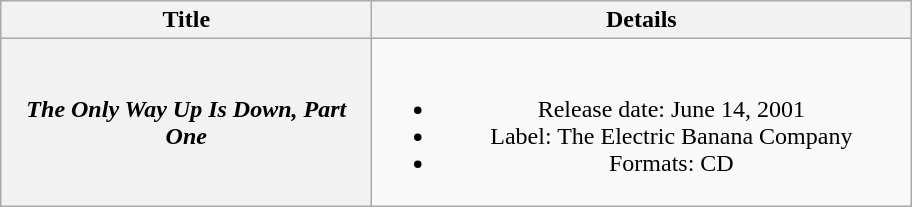<table class="wikitable plainrowheaders" style="text-align:center;">
<tr>
<th style="width:15em;">Title</th>
<th style="width:22em;">Details</th>
</tr>
<tr>
<th scope="row"><em>The Only Way Up Is Down, Part One</em></th>
<td><br><ul><li>Release date: June 14, 2001</li><li>Label: The Electric Banana Company</li><li>Formats: CD</li></ul></td>
</tr>
</table>
